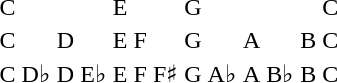<table>
<tr>
<td>C</td>
<td></td>
<td></td>
<td></td>
<td>E</td>
<td></td>
<td></td>
<td>G</td>
<td></td>
<td></td>
<td></td>
<td></td>
<td>C</td>
</tr>
<tr>
<td>C</td>
<td></td>
<td>D</td>
<td></td>
<td>E</td>
<td>F</td>
<td></td>
<td>G</td>
<td></td>
<td>A</td>
<td></td>
<td>B</td>
<td>C</td>
</tr>
<tr>
<td>C</td>
<td>D♭</td>
<td>D</td>
<td>E♭</td>
<td>E</td>
<td>F</td>
<td>F♯</td>
<td>G</td>
<td>A♭</td>
<td>A</td>
<td>B♭</td>
<td>B</td>
<td>C</td>
</tr>
</table>
